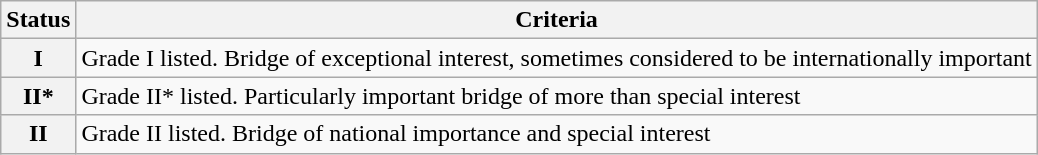<table class="wikitable">
<tr>
<th scope="col">Status</th>
<th scope="col">Criteria</th>
</tr>
<tr>
<th scope="row" >I</th>
<td>Grade I listed. Bridge of exceptional interest, sometimes considered to be internationally important</td>
</tr>
<tr>
<th scope="row" >II*</th>
<td>Grade II* listed. Particularly important bridge of more than special interest</td>
</tr>
<tr>
<th scope="row" >II</th>
<td>Grade II listed. Bridge of national importance and special interest</td>
</tr>
</table>
